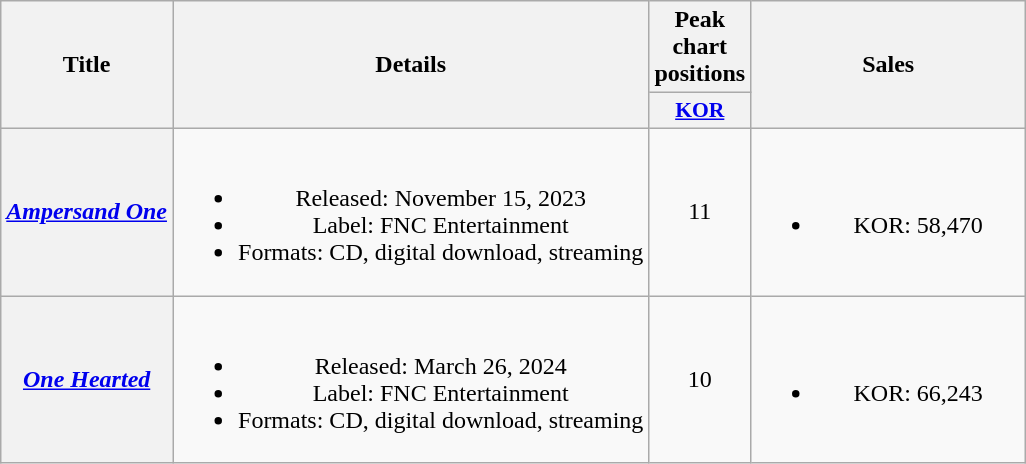<table class="wikitable plainrowheaders" style="text-align:center">
<tr>
<th scope="col" rowspan="2">Title</th>
<th scope="col" rowspan="2">Details</th>
<th scope="col">Peak chart positions</th>
<th scope="col" rowspan="2" style="width:11em">Sales</th>
</tr>
<tr>
<th scope="col" style="font-size:90%; width:3em"><a href='#'>KOR</a><br></th>
</tr>
<tr>
<th scope="row"><em><a href='#'>Ampersand One</a></em></th>
<td><br><ul><li>Released: November 15, 2023</li><li>Label: FNC Entertainment</li><li>Formats: CD, digital download, streaming</li></ul></td>
<td>11</td>
<td><br><ul><li>KOR: 58,470</li></ul></td>
</tr>
<tr>
<th scope="row"><em><a href='#'>One Hearted</a></em></th>
<td><br><ul><li>Released: March 26, 2024</li><li>Label: FNC Entertainment</li><li>Formats: CD, digital download, streaming</li></ul></td>
<td>10</td>
<td><br><ul><li>KOR: 66,243</li></ul></td>
</tr>
</table>
